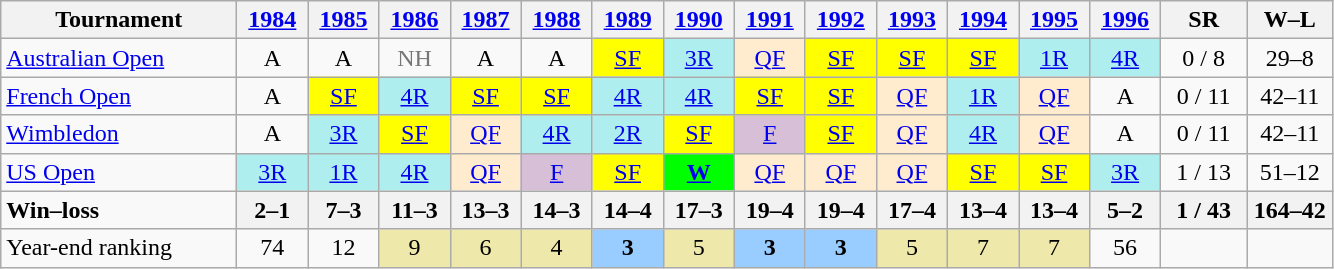<table class="wikitable" style="text-align:center;">
<tr>
<th width=150>Tournament</th>
<th width=40><a href='#'>1984</a></th>
<th width=40><a href='#'>1985</a></th>
<th width=40><a href='#'>1986</a></th>
<th width=40><a href='#'>1987</a></th>
<th width=40><a href='#'>1988</a></th>
<th width=40><a href='#'>1989</a></th>
<th width=40><a href='#'>1990</a></th>
<th width=40><a href='#'>1991</a></th>
<th width=40><a href='#'>1992</a></th>
<th width=40><a href='#'>1993</a></th>
<th width=40><a href='#'>1994</a></th>
<th width=40><a href='#'>1995</a></th>
<th width=40><a href='#'>1996</a></th>
<th width=50>SR</th>
<th width=50>W–L</th>
</tr>
<tr>
<td align=left><a href='#'>Australian Open</a></td>
<td>A</td>
<td>A</td>
<td style=color:#767676>NH</td>
<td>A</td>
<td>A</td>
<td style="background:yellow;"><a href='#'>SF</a></td>
<td bgcolor=afeeee><a href='#'>3R</a></td>
<td bgcolor=ffebcd><a href='#'>QF</a></td>
<td style="background:yellow;"><a href='#'>SF</a></td>
<td style="background:yellow;"><a href='#'>SF</a></td>
<td style="background:yellow;"><a href='#'>SF</a></td>
<td bgcolor=afeeee><a href='#'>1R</a></td>
<td bgcolor=afeeee><a href='#'>4R</a></td>
<td>0 / 8</td>
<td>29–8</td>
</tr>
<tr>
<td align=left><a href='#'>French Open</a></td>
<td>A</td>
<td style="background:yellow;"><a href='#'>SF</a></td>
<td bgcolor=afeeee><a href='#'>4R</a></td>
<td style="background:yellow;"><a href='#'>SF</a></td>
<td style="background:yellow;"><a href='#'>SF</a></td>
<td bgcolor=afeeee><a href='#'>4R</a></td>
<td bgcolor=afeeee><a href='#'>4R</a></td>
<td style="background:yellow;"><a href='#'>SF</a></td>
<td style="background:yellow;"><a href='#'>SF</a></td>
<td bgcolor=ffebcd><a href='#'>QF</a></td>
<td bgcolor=afeeee><a href='#'>1R</a></td>
<td bgcolor=ffebcd><a href='#'>QF</a></td>
<td>A</td>
<td>0 / 11</td>
<td>42–11</td>
</tr>
<tr>
<td align=left><a href='#'>Wimbledon</a></td>
<td>A</td>
<td bgcolor=afeeee><a href='#'>3R</a></td>
<td style="background:yellow;"><a href='#'>SF</a></td>
<td bgcolor=ffebcd><a href='#'>QF</a></td>
<td bgcolor=afeeee><a href='#'>4R</a></td>
<td bgcolor=afeeee><a href='#'>2R</a></td>
<td style="background:yellow;"><a href='#'>SF</a></td>
<td style="background:thistle;"><a href='#'>F</a></td>
<td style="background:yellow;"><a href='#'>SF</a></td>
<td bgcolor=ffebcd><a href='#'>QF</a></td>
<td bgcolor=afeeee><a href='#'>4R</a></td>
<td bgcolor=ffebcd><a href='#'>QF</a></td>
<td>A</td>
<td>0 / 11</td>
<td>42–11</td>
</tr>
<tr>
<td align=left><a href='#'>US Open</a></td>
<td bgcolor=afeeee><a href='#'>3R</a></td>
<td bgcolor=afeeee><a href='#'>1R</a></td>
<td bgcolor=afeeee><a href='#'>4R</a></td>
<td bgcolor=ffebcd><a href='#'>QF</a></td>
<td style="background:thistle;"><a href='#'>F</a></td>
<td style="background:yellow;"><a href='#'>SF</a></td>
<td bgcolor=lime><strong><a href='#'>W</a></strong></td>
<td bgcolor=ffebcd><a href='#'>QF</a></td>
<td bgcolor=ffebcd><a href='#'>QF</a></td>
<td bgcolor=ffebcd><a href='#'>QF</a></td>
<td style="background:yellow;"><a href='#'>SF</a></td>
<td style="background:yellow;"><a href='#'>SF</a></td>
<td bgcolor=afeeee><a href='#'>3R</a></td>
<td>1 / 13</td>
<td>51–12</td>
</tr>
<tr>
<td align=left><strong>Win–loss</strong></td>
<th>2–1</th>
<th>7–3</th>
<th>11–3</th>
<th>13–3</th>
<th>14–3</th>
<th>14–4</th>
<th>17–3</th>
<th>19–4</th>
<th>19–4</th>
<th>17–4</th>
<th>13–4</th>
<th>13–4</th>
<th>5–2</th>
<th>1 / 43</th>
<th>164–42</th>
</tr>
<tr>
<td align=left>Year-end ranking</td>
<td style="text-align:center;">74</td>
<td style="text-align:center;">12</td>
<td style="text-align:center; background:#eee8aa;">9</td>
<td style="text-align:center; background:#eee8aa;">6</td>
<td style="text-align:center; background:#eee8aa;">4</td>
<td style="text-align:center; background:#9cf;"><strong>3</strong></td>
<td style="text-align:center; background:#eee8aa;">5</td>
<td style="text-align:center; background:#9cf;"><strong>3</strong></td>
<td style="text-align:center; background:#9cf;"><strong>3</strong></td>
<td style="text-align:center; background:#eee8aa;">5</td>
<td style="text-align:center; background:#eee8aa;">7</td>
<td style="text-align:center; background:#eee8aa;">7</td>
<td style="text-align:center;">56</td>
<td style="text-align:center;"></td>
<td style="text-align:center;"></td>
</tr>
</table>
